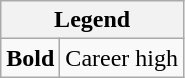<table class="wikitable mw-collapsible">
<tr>
<th colspan="2">Legend</th>
</tr>
<tr>
<td><strong>Bold</strong></td>
<td>Career high</td>
</tr>
</table>
